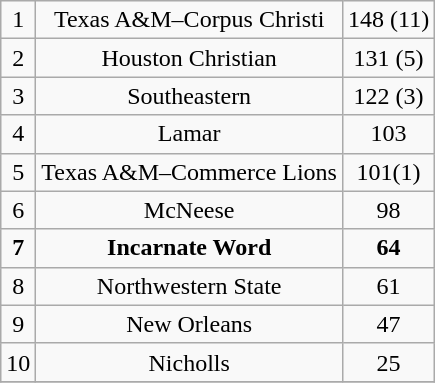<table class="wikitable">
<tr align="center">
<td>1</td>
<td>Texas A&M–Corpus Christi</td>
<td>148 (11)</td>
</tr>
<tr align="center">
<td>2</td>
<td>Houston Christian</td>
<td>131 (5)</td>
</tr>
<tr align="center">
<td>3</td>
<td>Southeastern</td>
<td>122 (3)</td>
</tr>
<tr align="center">
<td>4</td>
<td>Lamar</td>
<td>103</td>
</tr>
<tr align="center">
<td>5</td>
<td>Texas A&M–Commerce Lions</td>
<td>101(1)</td>
</tr>
<tr align="center">
<td>6</td>
<td>McNeese</td>
<td>98</td>
</tr>
<tr align="center">
<td><strong>7</strong></td>
<td><strong>Incarnate Word</strong></td>
<td><strong>64</strong></td>
</tr>
<tr align="center">
<td>8</td>
<td>Northwestern State</td>
<td>61</td>
</tr>
<tr align="center">
<td>9</td>
<td>New Orleans</td>
<td>47</td>
</tr>
<tr align="center">
<td>10</td>
<td>Nicholls</td>
<td>25</td>
</tr>
<tr align="center">
</tr>
</table>
